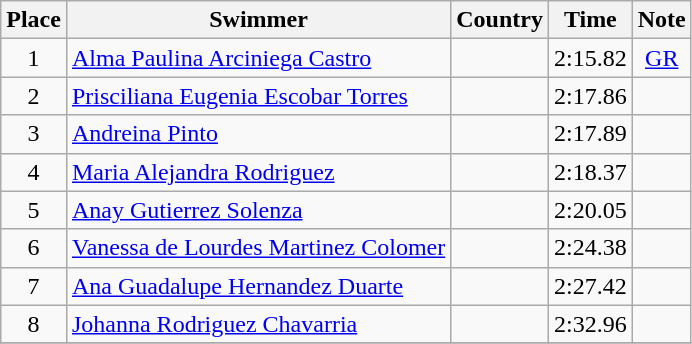<table class="wikitable" style="text-align:center">
<tr>
<th>Place</th>
<th>Swimmer</th>
<th>Country</th>
<th>Time</th>
<th>Note</th>
</tr>
<tr>
<td>1</td>
<td align=left><a href='#'>Alma Paulina Arciniega Castro</a></td>
<td align=left></td>
<td>2:15.82</td>
<td><a href='#'>GR</a></td>
</tr>
<tr>
<td>2</td>
<td align=left><a href='#'>Prisciliana Eugenia Escobar Torres</a></td>
<td align=left></td>
<td>2:17.86</td>
<td></td>
</tr>
<tr>
<td>3</td>
<td align=left><a href='#'>Andreina Pinto</a></td>
<td align=left></td>
<td>2:17.89</td>
<td></td>
</tr>
<tr>
<td>4</td>
<td align=left><a href='#'>Maria Alejandra Rodriguez</a></td>
<td align=left></td>
<td>2:18.37</td>
<td></td>
</tr>
<tr>
<td>5</td>
<td align=left><a href='#'>Anay Gutierrez Solenza</a></td>
<td align=left></td>
<td>2:20.05</td>
<td></td>
</tr>
<tr>
<td>6</td>
<td align=left><a href='#'>Vanessa de Lourdes Martinez Colomer</a></td>
<td align=left></td>
<td>2:24.38</td>
<td></td>
</tr>
<tr>
<td>7</td>
<td align=left><a href='#'>Ana Guadalupe Hernandez Duarte</a></td>
<td align=left></td>
<td>2:27.42</td>
<td></td>
</tr>
<tr>
<td>8</td>
<td align=left><a href='#'>Johanna Rodriguez Chavarria</a></td>
<td align=left></td>
<td>2:32.96</td>
<td></td>
</tr>
<tr>
</tr>
</table>
